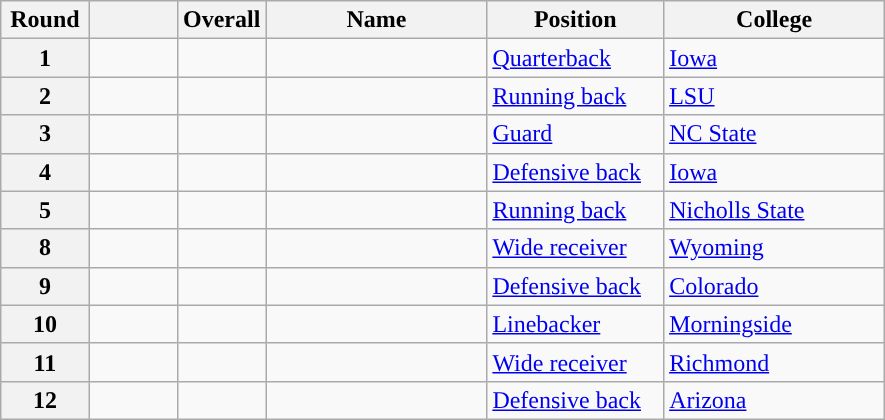<table class="wikitable sortable">
<tr>
<th scope="col" style="width: 10%;">Round</th>
<th scope="col" style="width: 10%;"></th>
<th scope="col" style="width: 10%;">Overall</th>
<th scope="col" style="width: 25%;">Name</th>
<th scope="col" style="width: 20%;">Position</th>
<th scope="col" style="width: 25%;">College</th>
</tr>
<tr>
<th scope="row">1</th>
<td></td>
<td></td>
<td></td>
<td><a href='#'>Quarterback</a></td>
<td><a href='#'>Iowa</a></td>
</tr>
<tr>
<th scope="row">2</th>
<td></td>
<td></td>
<td></td>
<td><a href='#'>Running back</a></td>
<td><a href='#'>LSU</a></td>
</tr>
<tr>
<th scope="row">3</th>
<td></td>
<td></td>
<td></td>
<td><a href='#'>Guard</a></td>
<td><a href='#'>NC State</a></td>
</tr>
<tr>
<th scope="row">4</th>
<td></td>
<td></td>
<td></td>
<td><a href='#'>Defensive back</a></td>
<td><a href='#'>Iowa</a></td>
</tr>
<tr>
<th scope="row">5</th>
<td></td>
<td></td>
<td></td>
<td><a href='#'>Running back</a></td>
<td><a href='#'>Nicholls State</a></td>
</tr>
<tr>
<th scope="row">8</th>
<td></td>
<td></td>
<td></td>
<td><a href='#'>Wide receiver</a></td>
<td><a href='#'>Wyoming</a></td>
</tr>
<tr>
<th scope="row">9</th>
<td></td>
<td></td>
<td></td>
<td><a href='#'>Defensive back</a></td>
<td><a href='#'>Colorado</a></td>
</tr>
<tr>
<th scope="row">10</th>
<td></td>
<td></td>
<td></td>
<td><a href='#'>Linebacker</a></td>
<td><a href='#'>Morningside</a></td>
</tr>
<tr>
<th scope="row">11</th>
<td></td>
<td></td>
<td></td>
<td><a href='#'>Wide receiver</a></td>
<td><a href='#'>Richmond</a></td>
</tr>
<tr>
<th scope="row">12</th>
<td></td>
<td></td>
<td></td>
<td><a href='#'>Defensive back</a></td>
<td><a href='#'>Arizona</a></td>
</tr>
</table>
